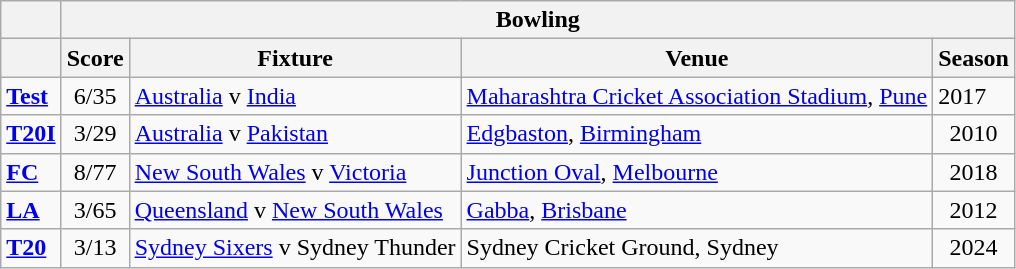<table class="wikitable">
<tr>
<th></th>
<th colspan="4">Bowling</th>
</tr>
<tr>
<th></th>
<th>Score</th>
<th>Fixture</th>
<th>Venue</th>
<th>Season</th>
</tr>
<tr>
<td><strong><a href='#'>Test</a></strong></td>
<td style="text-align:center;">6/35</td>
<td><a href='#'>Australia</a> v <a href='#'>India</a></td>
<td><a href='#'>Maharashtra Cricket Association Stadium</a>, <a href='#'>Pune</a></td>
<td align="centre">2017</td>
</tr>
<tr>
<td><strong><a href='#'>T20I</a></strong></td>
<td style="text-align:center;">3/29</td>
<td><a href='#'>Australia</a> v <a href='#'>Pakistan</a></td>
<td><a href='#'>Edgbaston</a>, <a href='#'>Birmingham</a></td>
<td style="text-align:center;">2010</td>
</tr>
<tr>
<td><strong><a href='#'>FC</a></strong></td>
<td style="text-align:center;">8/77</td>
<td><a href='#'>New South Wales</a> v <a href='#'>Victoria</a></td>
<td><a href='#'>Junction Oval</a>, <a href='#'>Melbourne</a></td>
<td style="text-align:center;">2018</td>
</tr>
<tr>
<td><strong><a href='#'>LA</a></strong></td>
<td style="text-align:center;">3/65</td>
<td><a href='#'>Queensland</a> v <a href='#'>New South Wales</a></td>
<td><a href='#'>Gabba</a>, <a href='#'>Brisbane</a></td>
<td style="text-align:center;">2012</td>
</tr>
<tr>
<td><strong><a href='#'>T20</a></strong></td>
<td style="text-align:center;">3/13</td>
<td><a href='#'>Sydney Sixers</a> v Sydney Thunder</td>
<td>Sydney Cricket Ground, Sydney</td>
<td style="text-align:center;">2024</td>
</tr>
</table>
